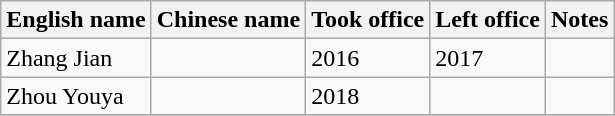<table class="wikitable">
<tr>
<th>English name</th>
<th>Chinese name</th>
<th>Took office</th>
<th>Left office</th>
<th>Notes</th>
</tr>
<tr>
<td>Zhang Jian</td>
<td></td>
<td>2016</td>
<td>2017</td>
<td></td>
</tr>
<tr>
<td>Zhou Youya</td>
<td></td>
<td>2018</td>
<td></td>
<td></td>
</tr>
<tr>
</tr>
</table>
